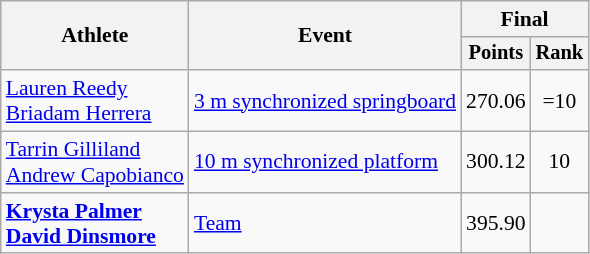<table class="wikitable" style="font-size:90%;">
<tr>
<th rowspan=2>Athlete</th>
<th rowspan=2>Event</th>
<th colspan=2>Final</th>
</tr>
<tr style="font-size:95%">
<th>Points</th>
<th>Rank</th>
</tr>
<tr align=center>
<td align=left><a href='#'>Lauren Reedy</a><br><a href='#'>Briadam Herrera</a></td>
<td align=left><a href='#'>3 m synchronized springboard</a></td>
<td>270.06</td>
<td>=10</td>
</tr>
<tr align=center>
<td align=left><a href='#'>Tarrin Gilliland</a><br><a href='#'>Andrew Capobianco</a></td>
<td align=left><a href='#'>10 m synchronized platform</a></td>
<td>300.12</td>
<td>10</td>
</tr>
<tr align=center>
<td align=left><strong><a href='#'>Krysta Palmer</a><br><a href='#'>David Dinsmore</a></strong></td>
<td align=left><a href='#'>Team</a></td>
<td>395.90</td>
<td></td>
</tr>
</table>
